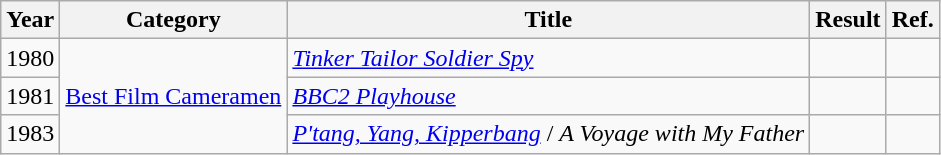<table class="wikitable">
<tr>
<th>Year</th>
<th>Category</th>
<th>Title</th>
<th>Result</th>
<th>Ref.</th>
</tr>
<tr>
<td>1980</td>
<td rowspan=3><a href='#'>Best Film Cameramen</a></td>
<td><em><a href='#'>Tinker Tailor Soldier Spy</a></em></td>
<td></td>
<td align="center"></td>
</tr>
<tr>
<td>1981</td>
<td><em><a href='#'>BBC2 Playhouse</a></em> </td>
<td></td>
<td align="center"></td>
</tr>
<tr>
<td>1983</td>
<td><em><a href='#'>P'tang, Yang, Kipperbang</a></em> / <em>A Voyage with My Father</em></td>
<td></td>
<td align="center"></td>
</tr>
</table>
